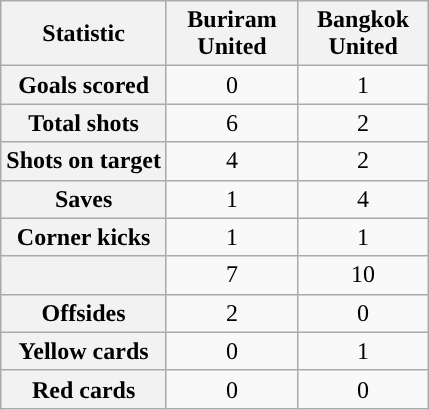<table class="wikitable plainrowheaders" style="text-align:center">
<tr>
<th scope="col">Statistic</th>
<th scope="col" style="width:80px">Buriram United</th>
<th scope="col" style="width:80px">Bangkok United</th>
</tr>
<tr>
<th scope=row>Goals scored</th>
<td>0</td>
<td>1</td>
</tr>
<tr>
<th scope=row>Total shots</th>
<td>6</td>
<td>2</td>
</tr>
<tr>
<th scope=row>Shots on target</th>
<td>4</td>
<td>2</td>
</tr>
<tr>
<th scope=row>Saves</th>
<td>1</td>
<td>4</td>
</tr>
<tr>
<th scope=row>Corner kicks</th>
<td>1</td>
<td>1</td>
</tr>
<tr>
<th scope=row></th>
<td>7</td>
<td>10</td>
</tr>
<tr>
<th scope=row>Offsides</th>
<td>2</td>
<td>0</td>
</tr>
<tr>
<th scope=row>Yellow cards</th>
<td>0</td>
<td>1</td>
</tr>
<tr>
<th scope=row>Red cards</th>
<td>0</td>
<td>0</td>
</tr>
</table>
